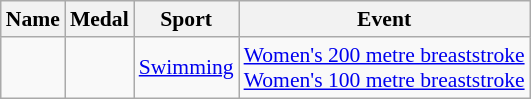<table class="wikitable sortable" style="font-size:90%">
<tr>
<th>Name</th>
<th>Medal</th>
<th>Sport</th>
<th>Event</th>
</tr>
<tr>
<td></td>
<td><br></td>
<td><a href='#'>Swimming</a></td>
<td><a href='#'>Women's 200 metre breaststroke</a><br><a href='#'>Women's 100 metre breaststroke</a></td>
</tr>
</table>
